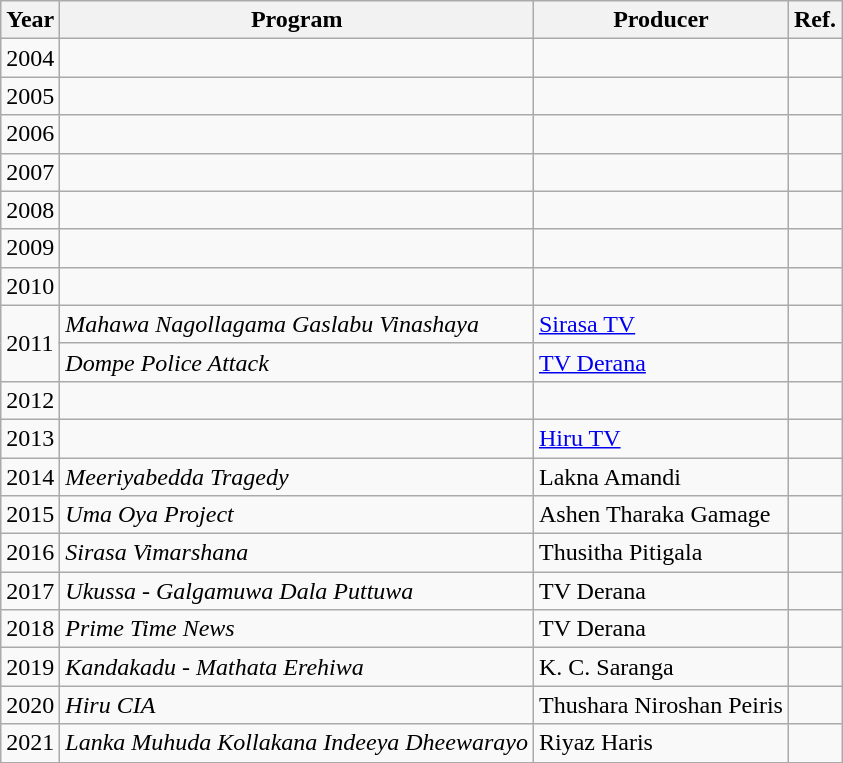<table class="wikitable">
<tr>
<th>Year</th>
<th>Program</th>
<th>Producer</th>
<th>Ref.</th>
</tr>
<tr>
<td>2004</td>
<td></td>
<td></td>
<td></td>
</tr>
<tr>
<td>2005</td>
<td></td>
<td></td>
<td></td>
</tr>
<tr>
<td>2006</td>
<td></td>
<td></td>
<td></td>
</tr>
<tr>
<td>2007</td>
<td></td>
<td></td>
<td></td>
</tr>
<tr>
<td>2008</td>
<td></td>
<td></td>
<td></td>
</tr>
<tr>
<td>2009</td>
<td></td>
<td></td>
<td></td>
</tr>
<tr>
<td>2010</td>
<td></td>
<td></td>
<td></td>
</tr>
<tr>
<td rowspan=2>2011</td>
<td><em>Mahawa Nagollagama Gaslabu Vinashaya</em></td>
<td><a href='#'>Sirasa TV</a></td>
<td></td>
</tr>
<tr>
<td><em>Dompe Police Attack</em></td>
<td><a href='#'>TV Derana</a></td>
<td></td>
</tr>
<tr>
<td>2012</td>
<td></td>
<td></td>
<td></td>
</tr>
<tr>
<td>2013</td>
<td></td>
<td><a href='#'>Hiru TV</a></td>
<td></td>
</tr>
<tr>
<td>2014</td>
<td><em>Meeriyabedda Tragedy</em></td>
<td>Lakna Amandi</td>
<td></td>
</tr>
<tr>
<td>2015</td>
<td><em>Uma Oya Project</em></td>
<td>Ashen Tharaka Gamage</td>
<td></td>
</tr>
<tr>
<td>2016</td>
<td><em>Sirasa Vimarshana</em></td>
<td>Thusitha Pitigala</td>
<td></td>
</tr>
<tr>
<td>2017</td>
<td><em>Ukussa - Galgamuwa Dala Puttuwa</em></td>
<td>TV Derana</td>
<td></td>
</tr>
<tr>
<td>2018</td>
<td><em>Prime Time News</em></td>
<td>TV Derana</td>
<td></td>
</tr>
<tr>
<td>2019</td>
<td><em>Kandakadu - Mathata Erehiwa</em></td>
<td>K. C. Saranga</td>
<td></td>
</tr>
<tr>
<td>2020</td>
<td><em>Hiru CIA</em></td>
<td>Thushara Niroshan Peiris</td>
<td></td>
</tr>
<tr>
<td>2021</td>
<td><em>Lanka Muhuda Kollakana Indeeya Dheewarayo</em></td>
<td>Riyaz Haris</td>
<td></td>
</tr>
</table>
